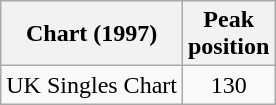<table class="wikitable sortable">
<tr>
<th>Chart (1997)</th>
<th>Peak<br>position</th>
</tr>
<tr>
<td align="left">UK Singles Chart</td>
<td style="text-align:center;">130</td>
</tr>
</table>
